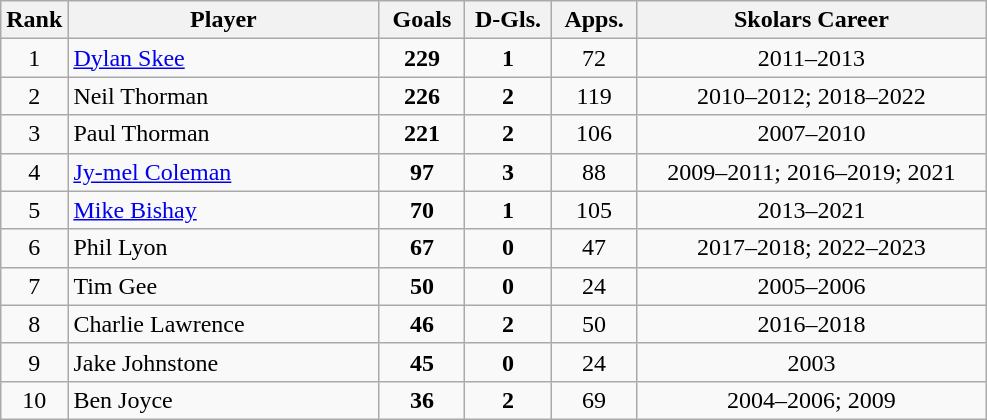<table class="wikitable sortable" style="text-align:center;">
<tr>
<th width="25">Rank</th>
<th style="width:200px;">Player</th>
<th width="50">Goals</th>
<th width="50">D-Gls.</th>
<th width="50">Apps.</th>
<th style="width:225px;">Skolars Career</th>
</tr>
<tr>
<td>1</td>
<td align="left"> <a href='#'>Dylan Skee</a></td>
<td><strong>229</strong></td>
<td><strong>1</strong></td>
<td>72</td>
<td>2011–2013</td>
</tr>
<tr>
<td>2</td>
<td align="left"> Neil Thorman</td>
<td><strong>226</strong></td>
<td><strong>2</strong></td>
<td>119</td>
<td>2010–2012; 2018–2022</td>
</tr>
<tr>
<td>3</td>
<td align="left"> Paul Thorman</td>
<td><strong>221</strong></td>
<td><strong>2</strong></td>
<td>106</td>
<td>2007–2010</td>
</tr>
<tr>
<td>4</td>
<td align="left"> <a href='#'>Jy-mel Coleman</a></td>
<td><strong>97</strong></td>
<td><strong>3</strong></td>
<td>88</td>
<td>2009–2011; 2016–2019; 2021</td>
</tr>
<tr>
<td>5</td>
<td align="left"> <a href='#'>Mike Bishay</a></td>
<td><strong>70</strong></td>
<td><strong>1</strong></td>
<td>105</td>
<td>2013–2021</td>
</tr>
<tr>
<td>6</td>
<td align="left"> Phil Lyon</td>
<td><strong>67</strong></td>
<td><strong>0</strong></td>
<td>47</td>
<td>2017–2018; 2022–2023</td>
</tr>
<tr>
<td>7</td>
<td align="left"> Tim Gee</td>
<td><strong>50</strong></td>
<td><strong>0</strong></td>
<td>24</td>
<td>2005–2006</td>
</tr>
<tr>
<td>8</td>
<td align="left"> Charlie Lawrence</td>
<td><strong>46</strong></td>
<td><strong>2</strong></td>
<td>50</td>
<td>2016–2018</td>
</tr>
<tr>
<td>9</td>
<td align="left"> Jake Johnstone</td>
<td><strong>45</strong></td>
<td><strong>0</strong></td>
<td>24</td>
<td>2003</td>
</tr>
<tr>
<td>10</td>
<td align="left"> Ben Joyce</td>
<td><strong>36</strong></td>
<td><strong>2</strong></td>
<td>69</td>
<td>2004–2006; 2009</td>
</tr>
</table>
